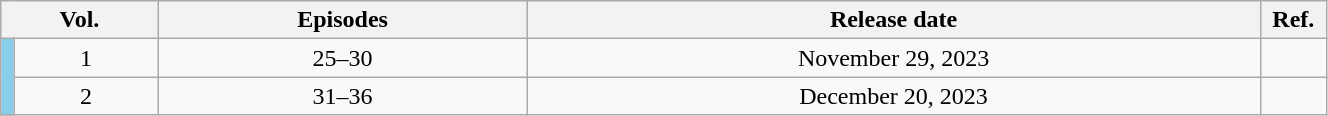<table class="wikitable" style="text-align: center; width: 70%;">
<tr>
<th colspan="2">Vol.</th>
<th>Episodes</th>
<th>Release date</th>
<th width="5%">Ref.</th>
</tr>
<tr>
<td rowspan="2" width="1%" style="background: #87CEEB;"></td>
<td>1</td>
<td>25–30</td>
<td>November 29, 2023</td>
<td></td>
</tr>
<tr>
<td>2</td>
<td>31–36</td>
<td>December 20, 2023</td>
<td></td>
</tr>
</table>
